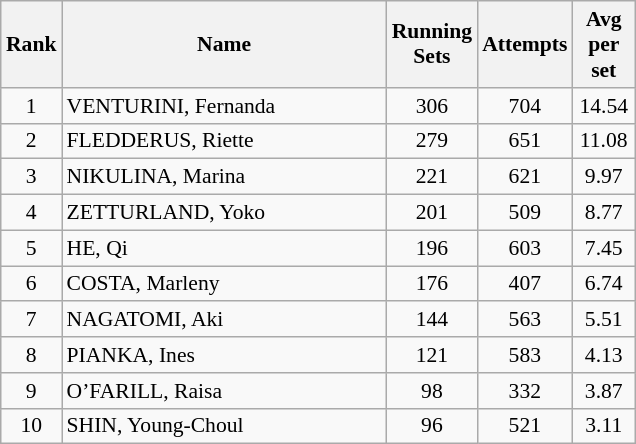<table class="wikitable" style="margin:0.5em auto;width=480;font-size:90%">
<tr>
<th width=30>Rank</th>
<th width=210>Name</th>
<th width=35>Running Sets</th>
<th width=35>Attempts</th>
<th width=35>Avg per set</th>
</tr>
<tr>
<td align=center>1</td>
<td> VENTURINI, Fernanda</td>
<td align=center>306</td>
<td align=center>704</td>
<td align=center>14.54</td>
</tr>
<tr>
<td align=center>2</td>
<td> FLEDDERUS, Riette</td>
<td align=center>279</td>
<td align=center>651</td>
<td align=center>11.08</td>
</tr>
<tr>
<td align=center>3</td>
<td> NIKULINA, Marina</td>
<td align=center>221</td>
<td align=center>621</td>
<td align=center>9.97</td>
</tr>
<tr>
<td align=center>4</td>
<td> ZETTURLAND, Yoko</td>
<td align=center>201</td>
<td align=center>509</td>
<td align=center>8.77</td>
</tr>
<tr>
<td align=center>5</td>
<td> HE, Qi</td>
<td align=center>196</td>
<td align=center>603</td>
<td align=center>7.45</td>
</tr>
<tr>
<td align=center>6</td>
<td> COSTA, Marleny</td>
<td align=center>176</td>
<td align=center>407</td>
<td align=center>6.74</td>
</tr>
<tr>
<td align=center>7</td>
<td> NAGATOMI, Aki</td>
<td align=center>144</td>
<td align=center>563</td>
<td align=center>5.51</td>
</tr>
<tr>
<td align=center>8</td>
<td> PIANKA, Ines</td>
<td align=center>121</td>
<td align=center>583</td>
<td align=center>4.13</td>
</tr>
<tr>
<td align=center>9</td>
<td> O’FARILL, Raisa</td>
<td align=center>98</td>
<td align=center>332</td>
<td align=center>3.87</td>
</tr>
<tr>
<td align=center>10</td>
<td> SHIN, Young-Choul</td>
<td align=center>96</td>
<td align=center>521</td>
<td align=center>3.11</td>
</tr>
</table>
